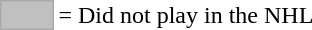<table>
<tr>
<td style="background-color:#C0C0C0; border:1px solid #aaaaaa; width:2em;"></td>
<td>= Did not play in the NHL</td>
</tr>
</table>
